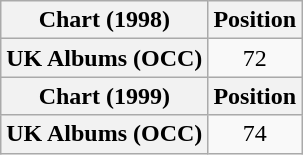<table class="wikitable plainrowheaders" style="text-align:center;">
<tr>
<th scope="col">Chart (1998)</th>
<th scope="col">Position</th>
</tr>
<tr>
<th scope="row">UK Albums (OCC)</th>
<td>72</td>
</tr>
<tr>
<th scope="col">Chart (1999)</th>
<th scope="col">Position</th>
</tr>
<tr>
<th scope="row">UK Albums (OCC)</th>
<td>74</td>
</tr>
</table>
